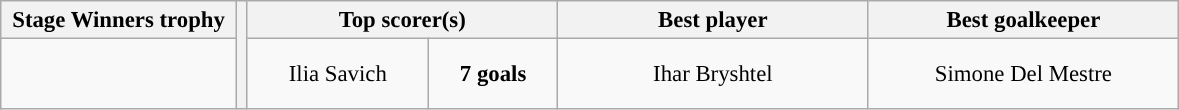<table class="wikitable" style="text-align: center; font-size: 95%;">
<tr>
<th width=150>Stage Winners trophy</th>
<th rowspan=2></th>
<th width=200 colspan=2>Top scorer(s)</th>
<th width=200>Best player</th>
<th width=200>Best goalkeeper</th>
</tr>
<tr align=center style="background:">
<td style="text-align:center;" height=40></td>
<td> Ilia Savich</td>
<td><strong>7 goals</strong></td>
<td> Ihar Bryshtel</td>
<td> Simone Del Mestre</td>
</tr>
</table>
